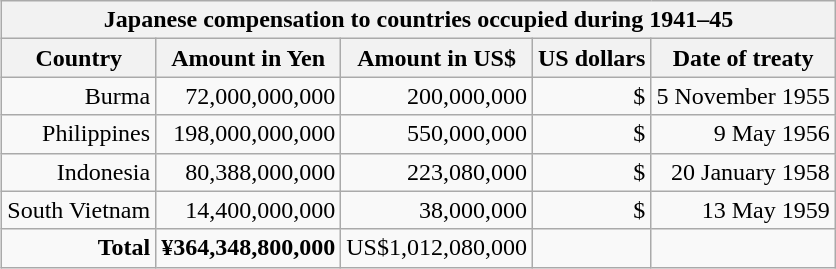<table class="wikitable" style="text-align: right; float: right; margin: 1em;">
<tr>
<th colspan="10">Japanese compensation to countries occupied during 1941–45</th>
</tr>
<tr>
<th>Country</th>
<th>Amount in Yen</th>
<th>Amount in US$</th>
<th> US dollars</th>
<th>Date of treaty</th>
</tr>
<tr>
<td>Burma</td>
<td>72,000,000,000</td>
<td>200,000,000</td>
<td>$</td>
<td>5 November 1955</td>
</tr>
<tr>
<td>Philippines</td>
<td>198,000,000,000</td>
<td>550,000,000</td>
<td>$</td>
<td>9 May 1956</td>
</tr>
<tr>
<td>Indonesia</td>
<td>80,388,000,000</td>
<td>223,080,000</td>
<td>$</td>
<td>20 January 1958</td>
</tr>
<tr>
<td>South Vietnam</td>
<td>14,400,000,000</td>
<td>38,000,000</td>
<td>$</td>
<td>13 May 1959</td>
</tr>
<tr>
<td><strong>Total</strong></td>
<td><strong>¥364,348,800,000</strong></td>
<td>US$1,012,080,000</td>
<td></td>
<td></td>
</tr>
</table>
